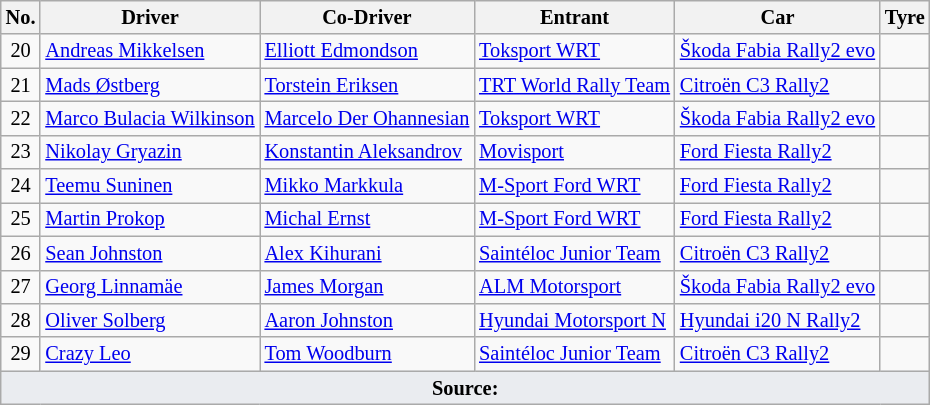<table class="wikitable" style="font-size: 85%;">
<tr>
<th>No.</th>
<th>Driver</th>
<th>Co-Driver</th>
<th>Entrant</th>
<th>Car</th>
<th>Tyre</th>
</tr>
<tr>
<td align="center">20</td>
<td> <a href='#'>Andreas Mikkelsen</a></td>
<td> <a href='#'>Elliott Edmondson</a></td>
<td> <a href='#'>Toksport WRT</a></td>
<td><a href='#'>Škoda Fabia Rally2 evo</a></td>
<td align="center"></td>
</tr>
<tr>
<td align="center">21</td>
<td> <a href='#'>Mads Østberg</a></td>
<td> <a href='#'>Torstein Eriksen</a></td>
<td> <a href='#'>TRT World Rally Team</a></td>
<td><a href='#'>Citroën C3 Rally2</a></td>
<td align="center"></td>
</tr>
<tr>
<td align="center">22</td>
<td> <a href='#'>Marco Bulacia Wilkinson</a></td>
<td> <a href='#'>Marcelo Der Ohannesian</a></td>
<td> <a href='#'>Toksport WRT</a></td>
<td><a href='#'>Škoda Fabia Rally2 evo</a></td>
<td align="center"></td>
</tr>
<tr>
<td align="center">23</td>
<td> <a href='#'>Nikolay Gryazin</a></td>
<td> <a href='#'>Konstantin Aleksandrov</a></td>
<td> <a href='#'>Movisport</a></td>
<td><a href='#'>Ford Fiesta Rally2</a></td>
<td align="center"></td>
</tr>
<tr>
<td align="center">24</td>
<td> <a href='#'>Teemu Suninen</a></td>
<td> <a href='#'>Mikko Markkula</a></td>
<td> <a href='#'>M-Sport Ford WRT</a></td>
<td><a href='#'>Ford Fiesta Rally2</a></td>
<td></td>
</tr>
<tr>
<td align="center">25</td>
<td> <a href='#'>Martin Prokop</a></td>
<td> <a href='#'>Michal Ernst</a></td>
<td> <a href='#'>M-Sport Ford WRT</a></td>
<td><a href='#'>Ford Fiesta Rally2</a></td>
<td align="center"></td>
</tr>
<tr>
<td align="center">26</td>
<td> <a href='#'>Sean Johnston</a></td>
<td> <a href='#'>Alex Kihurani</a></td>
<td> <a href='#'>Saintéloc Junior Team</a></td>
<td><a href='#'>Citroën C3 Rally2</a></td>
<td align="center"></td>
</tr>
<tr>
<td align="center">27</td>
<td> <a href='#'>Georg Linnamäe</a></td>
<td> <a href='#'>James Morgan</a></td>
<td> <a href='#'>ALM Motorsport</a></td>
<td><a href='#'>Škoda Fabia Rally2 evo</a></td>
<td align="center"></td>
</tr>
<tr>
<td align="center">28</td>
<td> <a href='#'>Oliver Solberg</a></td>
<td> <a href='#'>Aaron Johnston</a></td>
<td> <a href='#'>Hyundai Motorsport N</a></td>
<td><a href='#'>Hyundai i20 N Rally2</a></td>
<td align="center"></td>
</tr>
<tr>
<td align="center">29</td>
<td> <a href='#'>Crazy Leo</a></td>
<td> <a href='#'>Tom Woodburn</a></td>
<td> <a href='#'>Saintéloc Junior Team</a></td>
<td><a href='#'>Citroën C3 Rally2</a></td>
<td align="center"></td>
</tr>
<tr>
<td colspan="6" style="background-color:#EAECF0;text-align:center"><strong>Source:</strong></td>
</tr>
</table>
